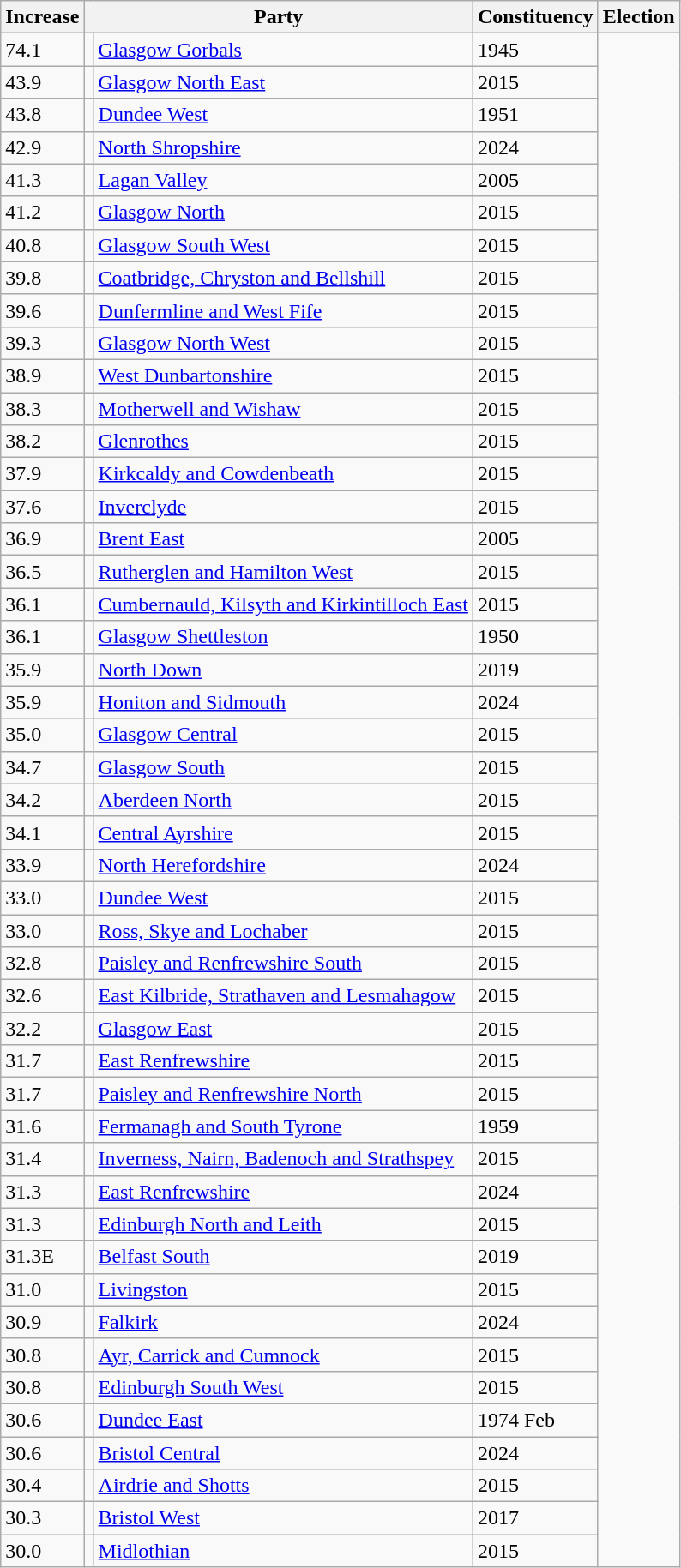<table class="wikitable sortable">
<tr>
<th>Increase </th>
<th colspan=2>Party</th>
<th>Constituency</th>
<th>Election</th>
</tr>
<tr>
<td>74.1</td>
<td></td>
<td><a href='#'>Glasgow Gorbals</a></td>
<td>1945</td>
</tr>
<tr>
<td>43.9</td>
<td></td>
<td><a href='#'>Glasgow North East</a></td>
<td>2015</td>
</tr>
<tr>
<td>43.8</td>
<td></td>
<td><a href='#'>Dundee West</a></td>
<td>1951</td>
</tr>
<tr>
<td>42.9</td>
<td></td>
<td><a href='#'>North Shropshire</a></td>
<td>2024</td>
</tr>
<tr>
<td>41.3</td>
<td></td>
<td><a href='#'>Lagan Valley</a></td>
<td>2005</td>
</tr>
<tr>
<td>41.2</td>
<td></td>
<td><a href='#'>Glasgow North</a></td>
<td>2015</td>
</tr>
<tr>
<td>40.8</td>
<td></td>
<td><a href='#'>Glasgow South West</a></td>
<td>2015</td>
</tr>
<tr>
<td>39.8</td>
<td></td>
<td><a href='#'>Coatbridge, Chryston and Bellshill</a></td>
<td>2015</td>
</tr>
<tr>
<td>39.6</td>
<td></td>
<td><a href='#'>Dunfermline and West Fife</a></td>
<td>2015</td>
</tr>
<tr>
<td>39.3</td>
<td></td>
<td><a href='#'>Glasgow North West</a></td>
<td>2015</td>
</tr>
<tr>
<td>38.9</td>
<td></td>
<td><a href='#'>West Dunbartonshire</a></td>
<td>2015</td>
</tr>
<tr>
<td>38.3</td>
<td></td>
<td><a href='#'>Motherwell and Wishaw</a></td>
<td>2015</td>
</tr>
<tr>
<td>38.2</td>
<td></td>
<td><a href='#'>Glenrothes</a></td>
<td>2015</td>
</tr>
<tr>
<td>37.9</td>
<td></td>
<td><a href='#'>Kirkcaldy and Cowdenbeath</a></td>
<td>2015</td>
</tr>
<tr>
<td>37.6</td>
<td></td>
<td><a href='#'>Inverclyde</a></td>
<td>2015</td>
</tr>
<tr>
<td>36.9</td>
<td></td>
<td><a href='#'>Brent East</a></td>
<td>2005</td>
</tr>
<tr>
<td>36.5</td>
<td></td>
<td><a href='#'>Rutherglen and Hamilton West</a></td>
<td>2015</td>
</tr>
<tr>
<td>36.1</td>
<td></td>
<td><a href='#'>Cumbernauld, Kilsyth and Kirkintilloch East</a></td>
<td>2015</td>
</tr>
<tr>
<td>36.1</td>
<td></td>
<td><a href='#'>Glasgow Shettleston</a></td>
<td>1950</td>
</tr>
<tr>
<td scope="row" style="text-align: left;">35.9</td>
<td></td>
<td><a href='#'>North Down</a></td>
<td>2019</td>
</tr>
<tr>
<td>35.9</td>
<td></td>
<td><a href='#'>Honiton and Sidmouth</a></td>
<td>2024</td>
</tr>
<tr>
<td>35.0</td>
<td></td>
<td><a href='#'>Glasgow Central</a></td>
<td>2015</td>
</tr>
<tr>
<td>34.7</td>
<td></td>
<td><a href='#'>Glasgow South</a></td>
<td>2015</td>
</tr>
<tr>
<td>34.2</td>
<td></td>
<td><a href='#'>Aberdeen North</a></td>
<td>2015</td>
</tr>
<tr>
<td>34.1</td>
<td></td>
<td><a href='#'>Central Ayrshire</a></td>
<td>2015</td>
</tr>
<tr>
<td>33.9</td>
<td></td>
<td><a href='#'>North Herefordshire</a></td>
<td>2024</td>
</tr>
<tr>
<td>33.0</td>
<td></td>
<td><a href='#'>Dundee West</a></td>
<td>2015</td>
</tr>
<tr>
<td>33.0</td>
<td></td>
<td><a href='#'>Ross, Skye and Lochaber</a></td>
<td>2015</td>
</tr>
<tr>
<td>32.8</td>
<td></td>
<td><a href='#'>Paisley and Renfrewshire South</a></td>
<td>2015</td>
</tr>
<tr>
<td>32.6</td>
<td></td>
<td><a href='#'>East Kilbride, Strathaven and Lesmahagow</a></td>
<td>2015</td>
</tr>
<tr>
<td>32.2</td>
<td></td>
<td><a href='#'>Glasgow East</a></td>
<td>2015</td>
</tr>
<tr>
<td>31.7</td>
<td></td>
<td><a href='#'>East Renfrewshire</a></td>
<td>2015</td>
</tr>
<tr>
<td>31.7</td>
<td></td>
<td><a href='#'>Paisley and Renfrewshire North</a></td>
<td>2015</td>
</tr>
<tr>
<td>31.6</td>
<td></td>
<td><a href='#'>Fermanagh and South Tyrone</a></td>
<td>1959</td>
</tr>
<tr>
<td>31.4</td>
<td></td>
<td><a href='#'>Inverness, Nairn, Badenoch and Strathspey</a></td>
<td>2015</td>
</tr>
<tr>
<td>31.3</td>
<td></td>
<td><a href='#'>East Renfrewshire</a></td>
<td>2024</td>
</tr>
<tr>
<td>31.3</td>
<td></td>
<td><a href='#'>Edinburgh North and Leith</a></td>
<td>2015</td>
</tr>
<tr>
<td>31.3E</td>
<td></td>
<td><a href='#'>Belfast South</a></td>
<td>2019</td>
</tr>
<tr>
<td>31.0</td>
<td></td>
<td><a href='#'>Livingston</a></td>
<td>2015</td>
</tr>
<tr>
<td>30.9</td>
<td></td>
<td><a href='#'>Falkirk</a></td>
<td>2024</td>
</tr>
<tr>
<td>30.8</td>
<td></td>
<td><a href='#'>Ayr, Carrick and Cumnock</a></td>
<td>2015</td>
</tr>
<tr>
<td>30.8</td>
<td></td>
<td><a href='#'>Edinburgh South West</a></td>
<td>2015</td>
</tr>
<tr>
<td>30.6</td>
<td></td>
<td><a href='#'>Dundee East</a></td>
<td>1974 Feb</td>
</tr>
<tr>
<td>30.6</td>
<td></td>
<td><a href='#'>Bristol Central</a></td>
<td>2024</td>
</tr>
<tr>
<td>30.4</td>
<td></td>
<td><a href='#'>Airdrie and Shotts</a></td>
<td>2015</td>
</tr>
<tr>
<td>30.3</td>
<td></td>
<td><a href='#'>Bristol West</a></td>
<td>2017</td>
</tr>
<tr>
<td>30.0</td>
<td></td>
<td><a href='#'>Midlothian</a></td>
<td>2015</td>
</tr>
</table>
